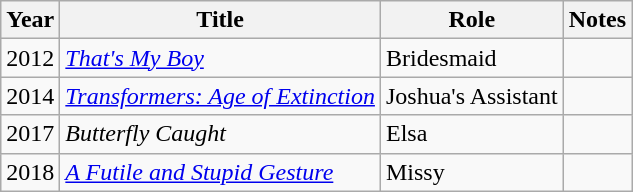<table class="wikitable">
<tr>
<th>Year</th>
<th>Title</th>
<th>Role</th>
<th>Notes</th>
</tr>
<tr>
<td>2012</td>
<td><a href='#'><em>That's My Boy</em></a></td>
<td>Bridesmaid</td>
<td></td>
</tr>
<tr>
<td>2014</td>
<td><em><a href='#'>Transformers: Age of Extinction</a></em></td>
<td>Joshua's Assistant</td>
<td></td>
</tr>
<tr>
<td>2017</td>
<td><em>Butterfly Caught</em></td>
<td>Elsa</td>
<td></td>
</tr>
<tr>
<td>2018</td>
<td><a href='#'><em>A Futile and Stupid Gesture</em></a></td>
<td>Missy</td>
<td></td>
</tr>
</table>
